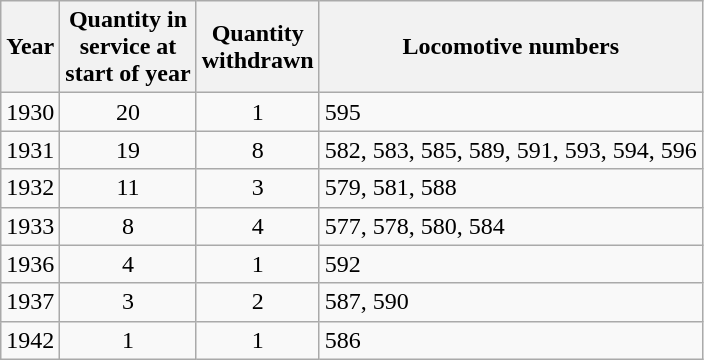<table class="wikitable" style=text-align:center>
<tr>
<th>Year</th>
<th>Quantity in<br>service at<br>start of year</th>
<th>Quantity<br>withdrawn</th>
<th>Locomotive numbers</th>
</tr>
<tr>
<td>1930</td>
<td>20</td>
<td>1</td>
<td align=left>595</td>
</tr>
<tr>
<td>1931</td>
<td>19</td>
<td>8</td>
<td align=left>582, 583, 585, 589, 591, 593, 594, 596</td>
</tr>
<tr>
<td>1932</td>
<td>11</td>
<td>3</td>
<td align=left>579, 581, 588</td>
</tr>
<tr>
<td>1933</td>
<td>8</td>
<td>4</td>
<td align=left>577, 578, 580, 584</td>
</tr>
<tr>
<td>1936</td>
<td>4</td>
<td>1</td>
<td align=left>592</td>
</tr>
<tr>
<td>1937</td>
<td>3</td>
<td>2</td>
<td align=left>587, 590</td>
</tr>
<tr>
<td>1942</td>
<td>1</td>
<td>1</td>
<td align=left>586</td>
</tr>
</table>
